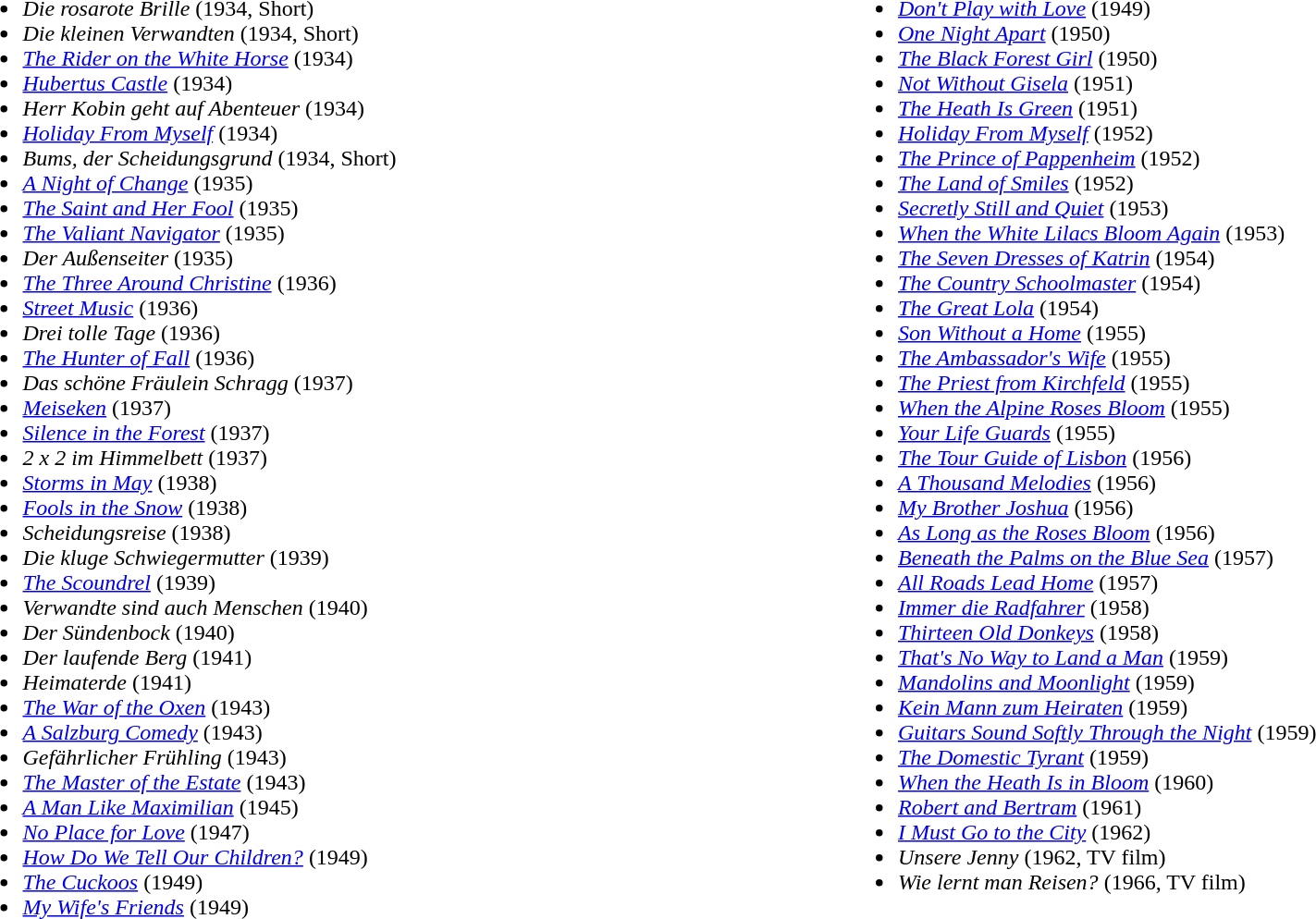<table width="100%" align="center"|>
<tr>
<td width="50%" valign="top"><br><ul><li><em>Die rosarote Brille</em> (1934, Short)</li><li><em>Die kleinen Verwandten</em> (1934, Short)</li><li><em><a href='#'>The Rider on the White Horse</a></em> (1934)</li><li><em><a href='#'>Hubertus Castle</a></em> (1934)</li><li><em>Herr Kobin geht auf Abenteuer</em> (1934)</li><li><em><a href='#'>Holiday From Myself</a></em> (1934)</li><li><em>Bums, der Scheidungsgrund</em> (1934, Short)</li><li><em><a href='#'>A Night of Change</a></em> (1935)</li><li><em><a href='#'>The Saint and Her Fool</a></em> (1935)</li><li><em><a href='#'>The Valiant Navigator</a></em> (1935)</li><li><em>Der Außenseiter</em> (1935)</li><li><em><a href='#'>The Three Around Christine</a></em> (1936)</li><li><em><a href='#'>Street Music</a></em> (1936)</li><li><em>Drei tolle Tage</em> (1936)</li><li><em><a href='#'>The Hunter of Fall</a></em> (1936)</li><li><em>Das schöne Fräulein Schragg</em> (1937)</li><li><em><a href='#'>Meiseken</a></em> (1937)</li><li><em><a href='#'>Silence in the Forest</a></em> (1937)</li><li><em>2 x 2 im Himmelbett</em> (1937)</li><li><em><a href='#'> Storms in May</a></em> (1938)</li><li><em><a href='#'>Fools in the Snow</a></em> (1938)</li><li><em>Scheidungsreise</em> (1938)</li><li><em>Die kluge Schwiegermutter</em> (1939)</li><li><em><a href='#'>The Scoundrel</a></em> (1939)</li><li><em>Verwandte sind auch Menschen</em> (1940)</li><li><em>Der Sündenbock</em> (1940)</li><li><em>Der laufende Berg</em> (1941)</li><li><em>Heimaterde</em> (1941)</li><li><em><a href='#'>The War of the Oxen</a></em> (1943)</li><li><em><a href='#'>A Salzburg Comedy</a></em> (1943)</li><li><em>Gefährlicher Frühling</em> (1943)</li><li><em><a href='#'>The Master of the Estate</a></em> (1943)</li><li><em><a href='#'>A Man Like Maximilian</a></em> (1945)</li><li><em><a href='#'>No Place for Love</a></em> (1947)</li><li><em><a href='#'>How Do We Tell Our Children?</a></em> (1949)</li><li><em><a href='#'>The Cuckoos</a></em> (1949)</li><li><em><a href='#'>My Wife's Friends</a></em> (1949)</li></ul></td>
<td width="50%" valign="top"><br><ul><li><em><a href='#'>Don't Play with Love</a></em> (1949)</li><li><em><a href='#'>One Night Apart</a></em> (1950)</li><li><em><a href='#'>The Black Forest Girl</a></em> (1950)</li><li><em><a href='#'>Not Without Gisela</a></em> (1951)</li><li><em><a href='#'>The Heath Is Green</a></em> (1951)</li><li><em><a href='#'>Holiday From Myself</a></em> (1952)</li><li><em><a href='#'>The Prince of Pappenheim</a></em> (1952)</li><li><em><a href='#'>The Land of Smiles</a></em> (1952)</li><li><em><a href='#'>Secretly Still and Quiet</a></em> (1953)</li><li><em><a href='#'>When the White Lilacs Bloom Again</a></em> (1953)</li><li><em><a href='#'>The Seven Dresses of Katrin</a></em> (1954)</li><li><em><a href='#'>The Country Schoolmaster</a></em> (1954)</li><li><em><a href='#'>The Great Lola</a></em> (1954)</li><li><em><a href='#'>Son Without a Home</a></em> (1955)</li><li><em><a href='#'>The Ambassador's Wife</a></em> (1955)</li><li><em><a href='#'>The Priest from Kirchfeld</a></em> (1955)</li><li><em><a href='#'>When the Alpine Roses Bloom</a></em> (1955)</li><li><em><a href='#'>Your Life Guards</a></em> (1955)</li><li><em><a href='#'>The Tour Guide of Lisbon</a></em> (1956)</li><li><em><a href='#'>A Thousand Melodies</a></em> (1956)</li><li><em><a href='#'>My Brother Joshua</a></em> (1956)</li><li><em><a href='#'>As Long as the Roses Bloom</a></em> (1956)</li><li><em><a href='#'>Beneath the Palms on the Blue Sea</a></em> (1957)</li><li><em><a href='#'>All Roads Lead Home</a></em> (1957)</li><li><em><a href='#'>Immer die Radfahrer</a></em> (1958)</li><li><em><a href='#'>Thirteen Old Donkeys</a></em> (1958)</li><li><em><a href='#'>That's No Way to Land a Man</a></em> (1959)</li><li><em><a href='#'>Mandolins and Moonlight</a></em> (1959)</li><li><em><a href='#'>Kein Mann zum Heiraten</a></em> (1959)</li><li><em><a href='#'>Guitars Sound Softly Through the Night</a></em> (1959)</li><li><em><a href='#'>The Domestic Tyrant</a></em> (1959)</li><li><em><a href='#'>When the Heath Is in Bloom</a></em> (1960)</li><li><em><a href='#'>Robert and Bertram</a></em> (1961)</li><li><em><a href='#'>I Must Go to the City</a></em> (1962)</li><li><em>Unsere Jenny</em> (1962, TV film)</li><li><em>Wie lernt man Reisen?</em> (1966, TV film)</li></ul></td>
</tr>
<tr>
</tr>
</table>
